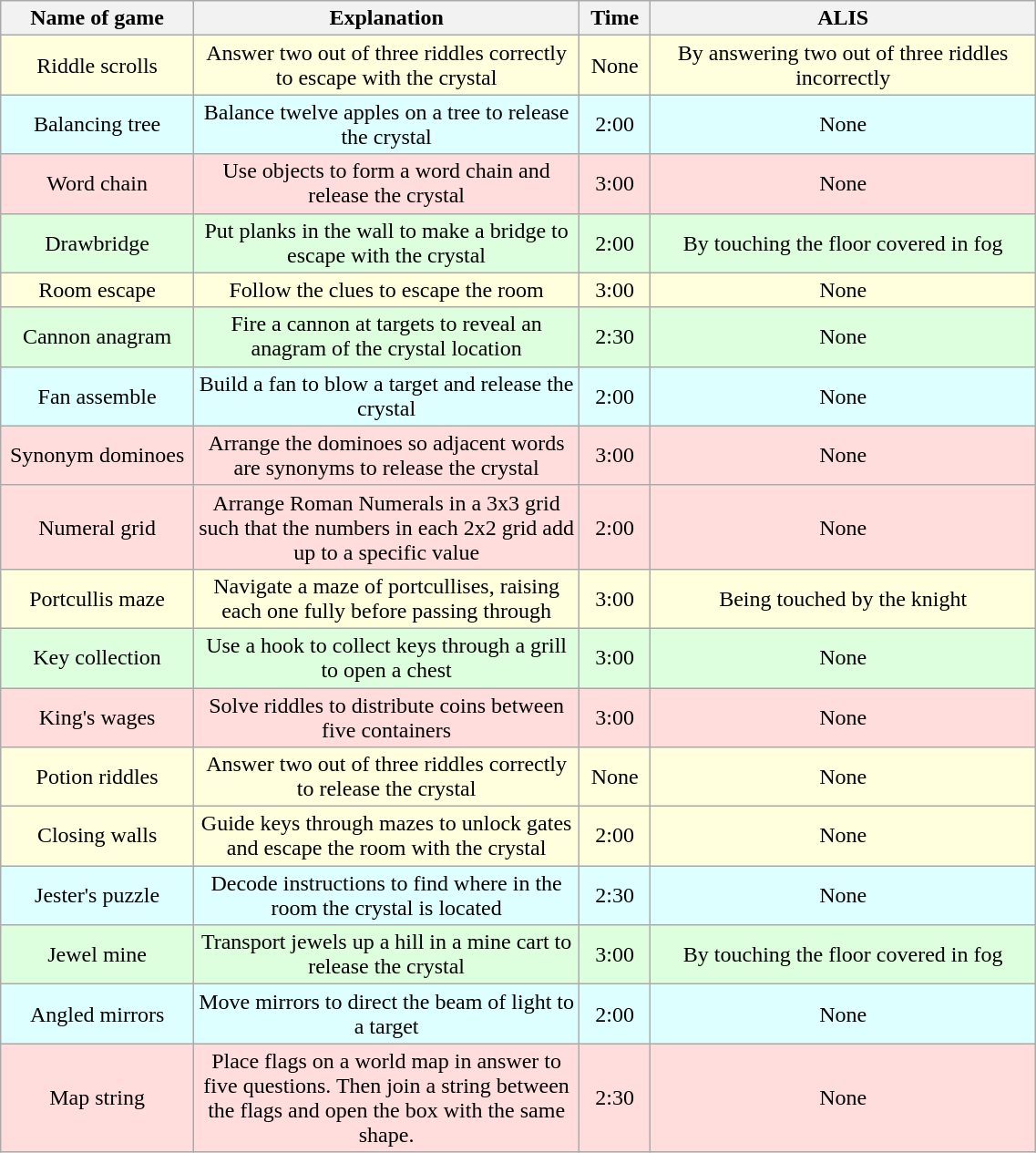<table class="wikitable sortable"  style="width:60%; left:0 auto; text-align:center;">
<tr>
<th style="width:15%;">Name of game</th>
<th style="width:30%;">Explanation</th>
<th style="width:5%;">Time</th>
<th style="width:30%;">ALIS</th>
</tr>
<tr style="background:#ffd;">
<td>Riddle scrolls</td>
<td>Answer two out of three riddles correctly to escape with the crystal</td>
<td>None</td>
<td>By answering two out of three riddles incorrectly</td>
</tr>
<tr style="background:#dff;">
<td>Balancing tree</td>
<td>Balance twelve apples on a tree to release the crystal</td>
<td>2:00</td>
<td>None</td>
</tr>
<tr style="background:#fdd;">
<td>Word chain</td>
<td>Use objects to form a word chain and release the crystal</td>
<td>3:00</td>
<td>None</td>
</tr>
<tr style="background:#dfd;">
<td>Drawbridge</td>
<td>Put planks in the wall to make a bridge to escape with the crystal</td>
<td>2:00</td>
<td>By touching the floor covered in fog</td>
</tr>
<tr style="background:#ffd;">
<td>Room escape</td>
<td>Follow the clues to escape the room</td>
<td>3:00</td>
<td>None</td>
</tr>
<tr style="background:#dfd;">
<td>Cannon anagram</td>
<td>Fire a cannon at targets to reveal an anagram of the crystal location</td>
<td>2:30</td>
<td>None</td>
</tr>
<tr style="background:#dff;">
<td>Fan assemble</td>
<td>Build a fan to blow a target and release the crystal</td>
<td>2:00</td>
<td>None</td>
</tr>
<tr style="background:#fdd;">
<td>Synonym dominoes</td>
<td>Arrange the dominoes so adjacent words are synonyms to release the crystal</td>
<td>3:00</td>
<td>None</td>
</tr>
<tr style="background:#fdd;">
<td>Numeral grid</td>
<td>Arrange Roman Numerals in a 3x3 grid such that the numbers in each 2x2 grid add up to a specific value</td>
<td>2:00</td>
<td>None</td>
</tr>
<tr style="background:#ffd;">
<td>Portcullis maze</td>
<td>Navigate a maze of portcullises, raising each one fully before passing through</td>
<td>3:00</td>
<td>Being touched by the knight</td>
</tr>
<tr style="background:#dfd;">
<td>Key collection</td>
<td>Use a hook to collect keys through a grill to open a chest</td>
<td>3:00</td>
<td>None</td>
</tr>
<tr style="background:#fdd;">
<td>King's wages</td>
<td>Solve riddles to distribute coins between five containers</td>
<td>3:00</td>
<td>None</td>
</tr>
<tr style="background:#ffd;">
<td>Potion riddles</td>
<td>Answer two out of three riddles correctly to release the crystal</td>
<td>None</td>
<td>None</td>
</tr>
<tr style="background:#ffd;">
<td>Closing walls</td>
<td>Guide keys through mazes to unlock gates and escape the room with the crystal</td>
<td>2:00</td>
<td>None</td>
</tr>
<tr style="background:#dff;">
<td>Jester's puzzle</td>
<td>Decode instructions to find where in the room the crystal is located</td>
<td>2:30</td>
<td>None</td>
</tr>
<tr style="background:#dfd;">
<td>Jewel mine</td>
<td>Transport jewels up a hill in a mine cart to release the crystal</td>
<td>3:00</td>
<td>By touching the floor covered in fog</td>
</tr>
<tr style="background:#dff;">
<td>Angled mirrors</td>
<td>Move mirrors to direct the beam of light to a target</td>
<td>2:00</td>
<td>None</td>
</tr>
<tr style="background:#fdd;">
<td>Map string</td>
<td>Place flags on a world map in answer to five questions. Then join a string between the flags and open the box with the same shape.</td>
<td>2:30</td>
<td>None</td>
</tr>
</table>
